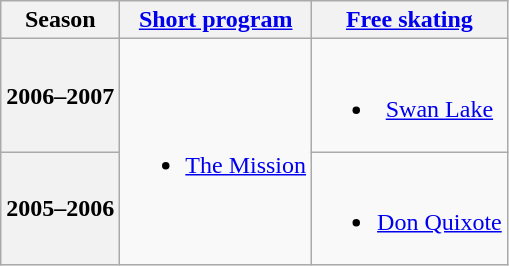<table class="wikitable" style="text-align:center">
<tr>
<th>Season</th>
<th><a href='#'>Short program</a></th>
<th><a href='#'>Free skating</a></th>
</tr>
<tr>
<th>2006–2007 <br> </th>
<td rowspan="2"><br><ul><li><a href='#'>The Mission</a> <br></li></ul></td>
<td><br><ul><li><a href='#'>Swan Lake</a> <br></li></ul></td>
</tr>
<tr>
<th>2005–2006 <br> </th>
<td><br><ul><li><a href='#'>Don Quixote</a> <br></li></ul></td>
</tr>
</table>
